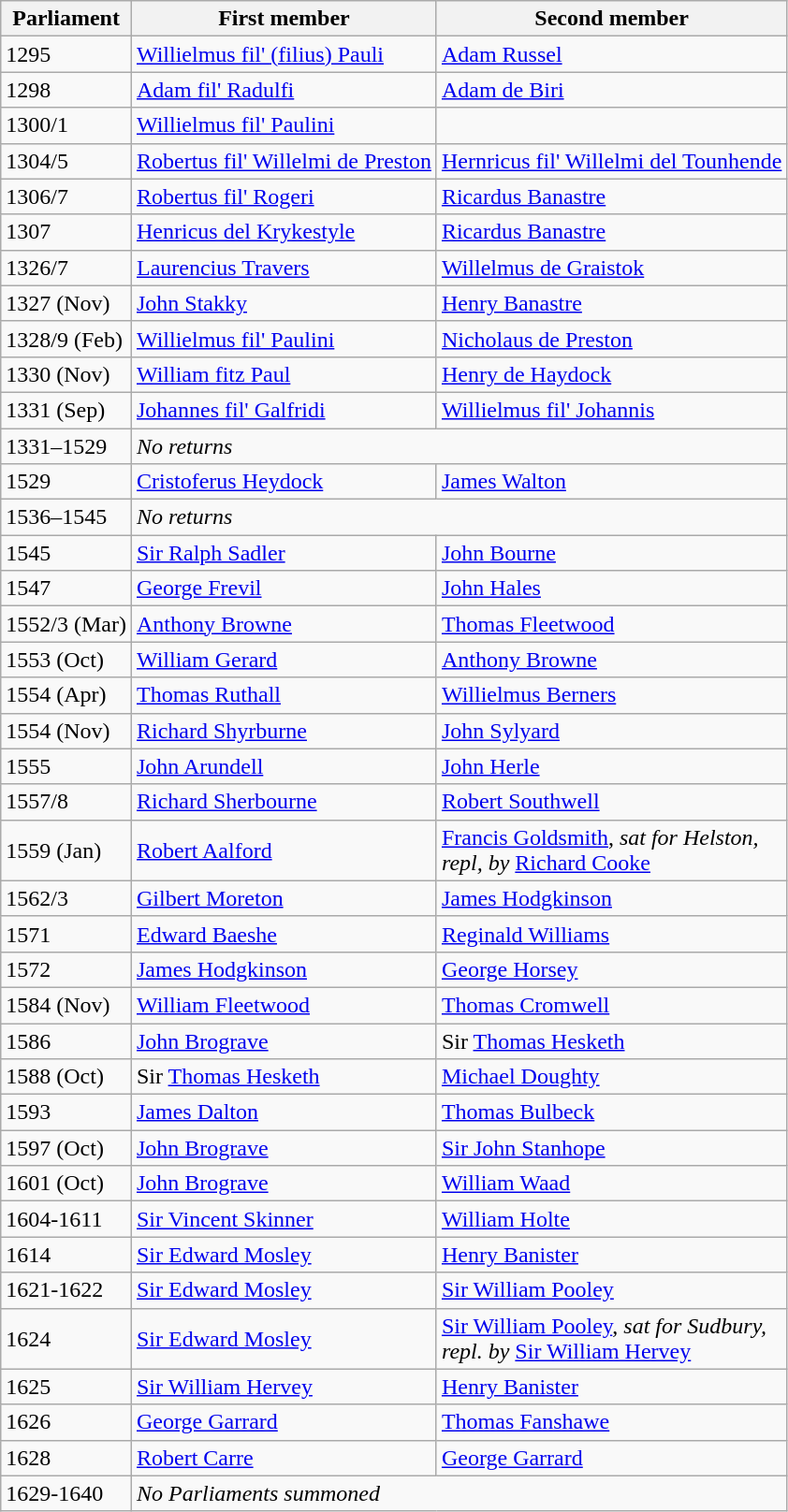<table class="wikitable">
<tr>
<th>Parliament</th>
<th>First member</th>
<th>Second member</th>
</tr>
<tr>
<td>1295</td>
<td><a href='#'>Willielmus fil' (filius) Pauli</a></td>
<td><a href='#'>Adam Russel</a></td>
</tr>
<tr>
<td>1298</td>
<td><a href='#'>Adam fil' Radulfi</a></td>
<td><a href='#'>Adam de Biri</a></td>
</tr>
<tr>
<td>1300/1</td>
<td><a href='#'>Willielmus fil' Paulini</a></td>
</tr>
<tr>
<td>1304/5</td>
<td><a href='#'>Robertus fil' Willelmi de Preston</a></td>
<td><a href='#'>Hernricus fil' Willelmi del Tounhende</a></td>
</tr>
<tr>
<td>1306/7</td>
<td><a href='#'>Robertus fil' Rogeri</a></td>
<td><a href='#'>Ricardus Banastre</a></td>
</tr>
<tr>
<td>1307</td>
<td><a href='#'>Henricus del Krykestyle</a></td>
<td><a href='#'>Ricardus Banastre</a></td>
</tr>
<tr>
<td>1326/7</td>
<td><a href='#'>Laurencius Travers</a></td>
<td><a href='#'>Willelmus de Graistok</a></td>
</tr>
<tr>
<td>1327 (Nov)</td>
<td><a href='#'>John Stakky</a></td>
<td><a href='#'>Henry Banastre</a></td>
</tr>
<tr>
<td>1328/9 (Feb)</td>
<td><a href='#'>Willielmus fil' Paulini</a></td>
<td><a href='#'>Nicholaus de Preston</a></td>
</tr>
<tr>
<td>1330 (Nov)</td>
<td><a href='#'>William fitz Paul</a></td>
<td><a href='#'>Henry de Haydock</a></td>
</tr>
<tr>
<td>1331 (Sep)</td>
<td><a href='#'>Johannes fil' Galfridi</a></td>
<td><a href='#'>Willielmus fil' Johannis</a></td>
</tr>
<tr>
<td>1331–1529</td>
<td colspan = "2"><em>No returns</em></td>
</tr>
<tr>
<td>1529</td>
<td><a href='#'>Cristoferus Heydock</a></td>
<td><a href='#'>James Walton</a></td>
</tr>
<tr>
<td>1536–1545</td>
<td colspan = "2"><em>No returns</em></td>
</tr>
<tr>
<td>1545</td>
<td><a href='#'>Sir Ralph Sadler</a></td>
<td><a href='#'>John Bourne</a></td>
</tr>
<tr>
<td>1547</td>
<td><a href='#'>George Frevil</a></td>
<td><a href='#'>John Hales</a></td>
</tr>
<tr>
<td>1552/3 (Mar)</td>
<td><a href='#'>Anthony Browne</a></td>
<td><a href='#'>Thomas Fleetwood</a></td>
</tr>
<tr>
<td>1553 (Oct)</td>
<td><a href='#'>William Gerard</a></td>
<td><a href='#'>Anthony Browne</a></td>
</tr>
<tr>
<td>1554 (Apr)</td>
<td><a href='#'>Thomas Ruthall</a></td>
<td><a href='#'>Willielmus Berners</a></td>
</tr>
<tr>
<td>1554 (Nov)</td>
<td><a href='#'>Richard Shyrburne</a></td>
<td><a href='#'>John Sylyard</a></td>
</tr>
<tr>
<td>1555</td>
<td><a href='#'>John Arundell</a></td>
<td><a href='#'>John Herle</a></td>
</tr>
<tr>
<td>1557/8</td>
<td><a href='#'>Richard Sherbourne</a></td>
<td><a href='#'>Robert Southwell</a></td>
</tr>
<tr>
<td>1559 (Jan)</td>
<td><a href='#'>Robert Aalford</a></td>
<td><a href='#'>Francis Goldsmith</a>, <em>sat for Helston,<br> repl, by</em> <a href='#'>Richard Cooke</a></td>
</tr>
<tr>
<td>1562/3</td>
<td><a href='#'>Gilbert Moreton</a></td>
<td><a href='#'>James Hodgkinson</a></td>
</tr>
<tr>
<td>1571</td>
<td><a href='#'>Edward Baeshe</a></td>
<td><a href='#'>Reginald Williams</a></td>
</tr>
<tr>
<td>1572</td>
<td><a href='#'>James Hodgkinson</a></td>
<td><a href='#'>George Horsey</a></td>
</tr>
<tr>
<td>1584 (Nov)</td>
<td><a href='#'>William Fleetwood</a></td>
<td><a href='#'>Thomas Cromwell</a></td>
</tr>
<tr>
<td>1586</td>
<td><a href='#'>John Brograve</a></td>
<td>Sir <a href='#'>Thomas Hesketh</a></td>
</tr>
<tr>
<td>1588 (Oct)</td>
<td>Sir <a href='#'>Thomas Hesketh</a></td>
<td><a href='#'>Michael Doughty</a></td>
</tr>
<tr>
<td>1593</td>
<td><a href='#'>James Dalton</a></td>
<td><a href='#'>Thomas Bulbeck</a></td>
</tr>
<tr>
<td>1597 (Oct)</td>
<td><a href='#'>John Brograve</a></td>
<td><a href='#'>Sir John Stanhope</a></td>
</tr>
<tr>
<td>1601 (Oct)</td>
<td><a href='#'>John Brograve</a></td>
<td><a href='#'>William Waad</a></td>
</tr>
<tr>
<td>1604-1611</td>
<td><a href='#'>Sir Vincent Skinner</a></td>
<td><a href='#'>William Holte</a></td>
</tr>
<tr>
<td>1614</td>
<td><a href='#'>Sir Edward Mosley</a></td>
<td><a href='#'>Henry Banister</a></td>
</tr>
<tr>
<td>1621-1622</td>
<td><a href='#'>Sir Edward Mosley</a></td>
<td><a href='#'>Sir William Pooley</a></td>
</tr>
<tr>
<td>1624</td>
<td><a href='#'>Sir Edward Mosley</a></td>
<td><a href='#'>Sir William Pooley</a>, <em>sat for Sudbury, <br> repl. by</em> <a href='#'>Sir William Hervey</a></td>
</tr>
<tr>
<td>1625</td>
<td><a href='#'>Sir William Hervey</a></td>
<td><a href='#'>Henry Banister</a></td>
</tr>
<tr>
<td>1626</td>
<td><a href='#'>George Garrard</a></td>
<td><a href='#'>Thomas Fanshawe</a></td>
</tr>
<tr>
<td>1628</td>
<td><a href='#'>Robert Carre</a></td>
<td><a href='#'>George Garrard</a></td>
</tr>
<tr>
<td>1629-1640</td>
<td colspan = "2"><em>No Parliaments summoned</em></td>
</tr>
</table>
